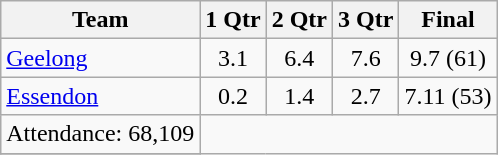<table class="wikitable">
<tr>
<th>Team</th>
<th>1 Qtr</th>
<th>2 Qtr</th>
<th>3 Qtr</th>
<th>Final</th>
</tr>
<tr>
<td><a href='#'>Geelong</a></td>
<td align=center>3.1</td>
<td align=center>6.4</td>
<td align=center>7.6</td>
<td align=center>9.7 (61)</td>
</tr>
<tr>
<td><a href='#'>Essendon</a></td>
<td align=center>0.2</td>
<td align=center>1.4</td>
<td align=center>2.7</td>
<td align=center>7.11 (53)</td>
</tr>
<tr>
<td align=center>Attendance: 68,109</td>
</tr>
<tr>
</tr>
</table>
